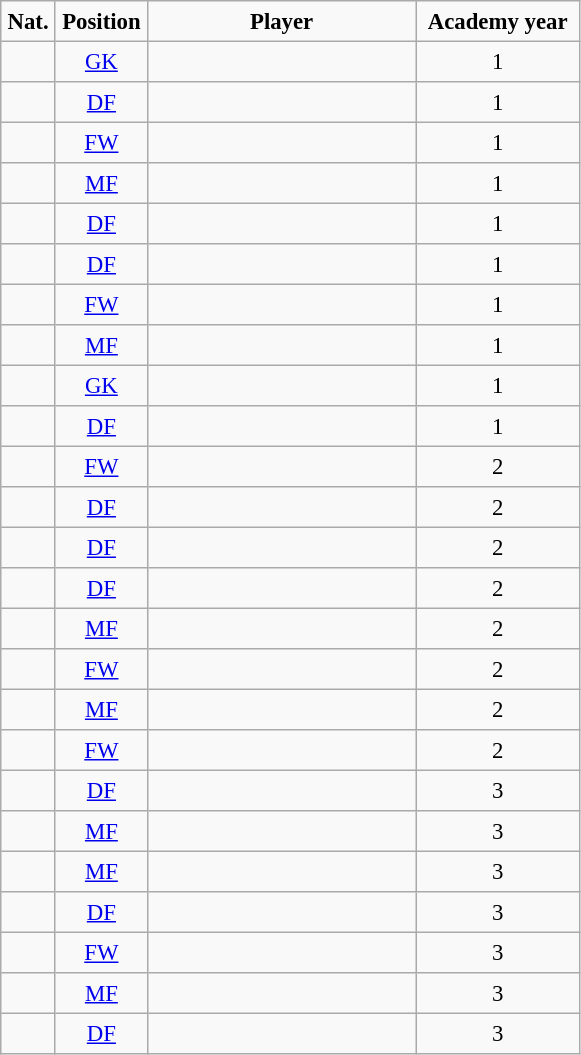<table class="sortable" border="2" cellpadding="4" cellspacing="0" style="text-align:center; margin: 1em 1em 1em 0; background: #f9f9f9; border: 1px #aaa solid; border-collapse: collapse; font-size: 95%;">
<tr>
<th class="unsortable" width="24px">Nat.</th>
<th>Position</th>
<th width="170px">Player</th>
<th width="100px">Academy year</th>
</tr>
<tr>
<td></td>
<td><a href='#'>GK</a></td>
<td align="left"></td>
<td>1</td>
</tr>
<tr>
<td></td>
<td><a href='#'>DF</a></td>
<td align="left"></td>
<td>1</td>
</tr>
<tr>
<td></td>
<td><a href='#'>FW</a></td>
<td align="left"></td>
<td>1</td>
</tr>
<tr>
<td></td>
<td><a href='#'>MF</a></td>
<td align="left"></td>
<td>1</td>
</tr>
<tr>
<td></td>
<td><a href='#'>DF</a></td>
<td align="left"></td>
<td>1</td>
</tr>
<tr>
<td></td>
<td><a href='#'>DF</a></td>
<td align="left"></td>
<td>1</td>
</tr>
<tr>
<td></td>
<td><a href='#'>FW</a></td>
<td align="left"></td>
<td>1</td>
</tr>
<tr>
<td></td>
<td><a href='#'>MF</a></td>
<td align="left"></td>
<td>1</td>
</tr>
<tr>
<td></td>
<td><a href='#'>GK</a></td>
<td align="left"></td>
<td>1</td>
</tr>
<tr>
<td></td>
<td><a href='#'>DF</a></td>
<td align="left"></td>
<td>1</td>
</tr>
<tr>
<td></td>
<td><a href='#'>FW</a></td>
<td align="left"></td>
<td>2</td>
</tr>
<tr>
<td></td>
<td><a href='#'>DF</a></td>
<td align="left"></td>
<td>2</td>
</tr>
<tr>
<td></td>
<td><a href='#'>DF</a></td>
<td align="left"></td>
<td>2</td>
</tr>
<tr>
<td></td>
<td><a href='#'>DF</a></td>
<td align="left"></td>
<td>2</td>
</tr>
<tr>
<td></td>
<td><a href='#'>MF</a></td>
<td align="left"></td>
<td>2</td>
</tr>
<tr>
<td></td>
<td><a href='#'>FW</a></td>
<td align="left"></td>
<td>2</td>
</tr>
<tr>
<td></td>
<td><a href='#'>MF</a></td>
<td align="left"></td>
<td>2</td>
</tr>
<tr>
<td></td>
<td><a href='#'>FW</a></td>
<td align="left"></td>
<td>2</td>
</tr>
<tr>
<td></td>
<td><a href='#'>DF</a></td>
<td align="left"></td>
<td>3</td>
</tr>
<tr>
<td></td>
<td><a href='#'>MF</a></td>
<td align="left"></td>
<td>3</td>
</tr>
<tr>
<td></td>
<td><a href='#'>MF</a></td>
<td align="left"></td>
<td>3</td>
</tr>
<tr>
<td></td>
<td><a href='#'>DF</a></td>
<td align="left"></td>
<td>3</td>
</tr>
<tr>
<td></td>
<td><a href='#'>FW</a></td>
<td align="left"></td>
<td>3</td>
</tr>
<tr>
<td></td>
<td><a href='#'>MF</a></td>
<td align="left"></td>
<td>3</td>
</tr>
<tr>
<td></td>
<td><a href='#'>DF</a></td>
<td align="left"></td>
<td>3</td>
</tr>
</table>
